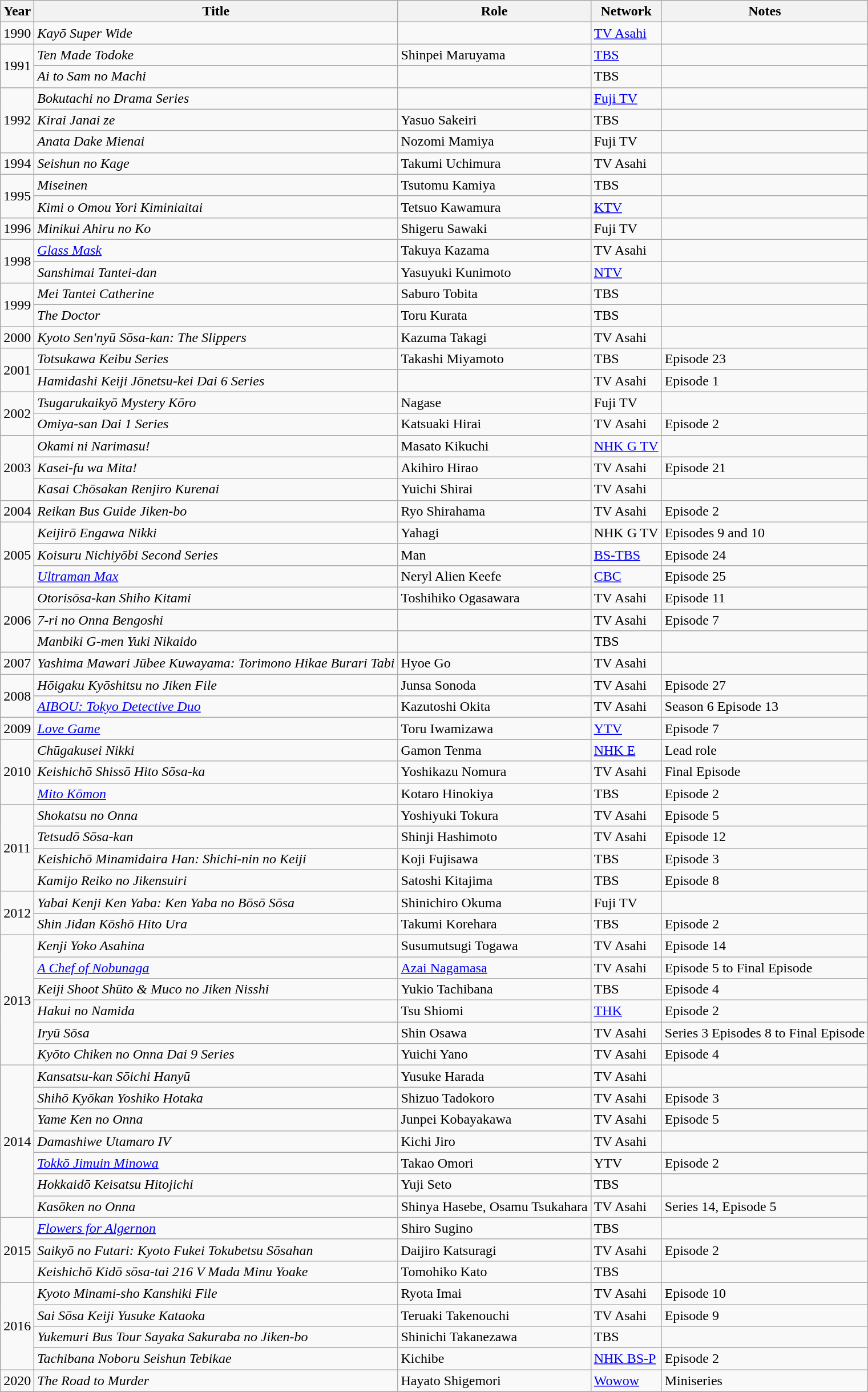<table class="wikitable">
<tr>
<th>Year</th>
<th>Title</th>
<th>Role</th>
<th>Network</th>
<th>Notes</th>
</tr>
<tr>
<td>1990</td>
<td><em>Kayō Super Wide</em></td>
<td></td>
<td><a href='#'>TV Asahi</a></td>
<td></td>
</tr>
<tr>
<td rowspan="2">1991</td>
<td><em>Ten Made Todoke</em></td>
<td>Shinpei Maruyama</td>
<td><a href='#'>TBS</a></td>
<td></td>
</tr>
<tr>
<td><em>Ai to Sam no Machi</em></td>
<td></td>
<td>TBS</td>
<td></td>
</tr>
<tr>
<td rowspan="3">1992</td>
<td><em>Bokutachi no Drama Series</em></td>
<td></td>
<td><a href='#'>Fuji TV</a></td>
<td></td>
</tr>
<tr>
<td><em>Kirai Janai ze</em></td>
<td>Yasuo Sakeiri</td>
<td>TBS</td>
<td></td>
</tr>
<tr>
<td><em>Anata Dake Mienai</em></td>
<td>Nozomi Mamiya</td>
<td>Fuji TV</td>
<td></td>
</tr>
<tr>
<td>1994</td>
<td><em>Seishun no Kage</em></td>
<td>Takumi Uchimura</td>
<td>TV Asahi</td>
<td></td>
</tr>
<tr>
<td rowspan="2">1995</td>
<td><em>Miseinen</em></td>
<td>Tsutomu Kamiya</td>
<td>TBS</td>
<td></td>
</tr>
<tr>
<td><em>Kimi o Omou Yori Kiminiaitai</em></td>
<td>Tetsuo Kawamura</td>
<td><a href='#'>KTV</a></td>
<td></td>
</tr>
<tr>
<td>1996</td>
<td><em>Minikui Ahiru no Ko</em></td>
<td>Shigeru Sawaki</td>
<td>Fuji TV</td>
<td></td>
</tr>
<tr>
<td rowspan="2">1998</td>
<td><em><a href='#'>Glass Mask</a></em></td>
<td>Takuya Kazama</td>
<td>TV Asahi</td>
<td></td>
</tr>
<tr>
<td><em>Sanshimai Tantei-dan</em></td>
<td>Yasuyuki Kunimoto</td>
<td><a href='#'>NTV</a></td>
<td></td>
</tr>
<tr>
<td rowspan="2">1999</td>
<td><em>Mei Tantei Catherine</em></td>
<td>Saburo Tobita</td>
<td>TBS</td>
<td></td>
</tr>
<tr>
<td><em>The Doctor</em></td>
<td>Toru Kurata</td>
<td>TBS</td>
<td></td>
</tr>
<tr>
<td>2000</td>
<td><em>Kyoto Sen'nyū Sōsa-kan: The Slippers</em></td>
<td>Kazuma Takagi</td>
<td>TV Asahi</td>
<td></td>
</tr>
<tr>
<td rowspan="2">2001</td>
<td><em>Totsukawa Keibu Series</em></td>
<td>Takashi Miyamoto</td>
<td>TBS</td>
<td>Episode 23</td>
</tr>
<tr>
<td><em>Hamidashi Keiji Jōnetsu-kei Dai 6 Series</em></td>
<td></td>
<td>TV Asahi</td>
<td>Episode 1</td>
</tr>
<tr>
<td rowspan="2">2002</td>
<td><em>Tsugarukaikyō Mystery Kōro</em></td>
<td>Nagase</td>
<td>Fuji TV</td>
<td></td>
</tr>
<tr>
<td><em>Omiya-san Dai 1 Series</em></td>
<td>Katsuaki Hirai</td>
<td>TV Asahi</td>
<td>Episode 2</td>
</tr>
<tr>
<td rowspan="3">2003</td>
<td><em>Okami ni Narimasu!</em></td>
<td>Masato Kikuchi</td>
<td><a href='#'>NHK G TV</a></td>
<td></td>
</tr>
<tr>
<td><em>Kasei-fu wa Mita!</em></td>
<td>Akihiro Hirao</td>
<td>TV Asahi</td>
<td>Episode 21</td>
</tr>
<tr>
<td><em>Kasai Chōsakan Renjiro Kurenai</em></td>
<td>Yuichi Shirai</td>
<td>TV Asahi</td>
<td></td>
</tr>
<tr>
<td>2004</td>
<td><em>Reikan Bus Guide Jiken-bo</em></td>
<td>Ryo Shirahama</td>
<td>TV Asahi</td>
<td>Episode 2</td>
</tr>
<tr>
<td rowspan="3">2005</td>
<td><em>Keijirō Engawa Nikki</em></td>
<td>Yahagi</td>
<td>NHK G TV</td>
<td>Episodes 9 and 10</td>
</tr>
<tr>
<td><em>Koisuru Nichiyōbi Second Series</em></td>
<td>Man</td>
<td><a href='#'>BS-TBS</a></td>
<td>Episode 24</td>
</tr>
<tr>
<td><em><a href='#'>Ultraman Max</a></em></td>
<td>Neryl Alien Keefe</td>
<td><a href='#'>CBC</a></td>
<td>Episode 25</td>
</tr>
<tr>
<td rowspan="3">2006</td>
<td><em>Otorisōsa-kan Shiho Kitami</em></td>
<td>Toshihiko Ogasawara</td>
<td>TV Asahi</td>
<td>Episode 11</td>
</tr>
<tr>
<td><em>7-ri no Onna Bengoshi</em></td>
<td></td>
<td>TV Asahi</td>
<td>Episode 7</td>
</tr>
<tr>
<td><em>Manbiki G-men Yuki Nikaido</em></td>
<td></td>
<td>TBS</td>
<td></td>
</tr>
<tr>
<td>2007</td>
<td><em>Yashima Mawari Jūbee Kuwayama: Torimono Hikae Burari Tabi</em></td>
<td>Hyoe Go</td>
<td>TV Asahi</td>
<td></td>
</tr>
<tr>
<td rowspan="2">2008</td>
<td><em>Hōigaku Kyōshitsu no Jiken File</em></td>
<td>Junsa Sonoda</td>
<td>TV Asahi</td>
<td>Episode 27</td>
</tr>
<tr>
<td><em><a href='#'>AIBOU: Tokyo Detective Duo</a></em></td>
<td>Kazutoshi Okita</td>
<td>TV Asahi</td>
<td>Season 6 Episode 13</td>
</tr>
<tr>
<td>2009</td>
<td><em><a href='#'>Love Game</a></em></td>
<td>Toru Iwamizawa</td>
<td><a href='#'>YTV</a></td>
<td>Episode 7</td>
</tr>
<tr>
<td rowspan="3">2010</td>
<td><em>Chūgakusei Nikki</em></td>
<td>Gamon Tenma</td>
<td><a href='#'>NHK E</a></td>
<td>Lead role</td>
</tr>
<tr>
<td><em>Keishichō Shissō Hito Sōsa-ka</em></td>
<td>Yoshikazu Nomura</td>
<td>TV Asahi</td>
<td>Final Episode</td>
</tr>
<tr>
<td><em><a href='#'>Mito Kōmon</a></em></td>
<td>Kotaro Hinokiya</td>
<td>TBS</td>
<td>Episode 2</td>
</tr>
<tr>
<td rowspan="4">2011</td>
<td><em>Shokatsu no Onna</em></td>
<td>Yoshiyuki Tokura</td>
<td>TV Asahi</td>
<td>Episode 5</td>
</tr>
<tr>
<td><em>Tetsudō Sōsa-kan</em></td>
<td>Shinji Hashimoto</td>
<td>TV Asahi</td>
<td>Episode 12</td>
</tr>
<tr>
<td><em>Keishichō Minamidaira Han: Shichi-nin no Keiji</em></td>
<td>Koji Fujisawa</td>
<td>TBS</td>
<td>Episode 3</td>
</tr>
<tr>
<td><em>Kamijo Reiko no Jikensuiri</em></td>
<td>Satoshi Kitajima</td>
<td>TBS</td>
<td>Episode 8</td>
</tr>
<tr>
<td rowspan="2">2012</td>
<td><em>Yabai Kenji Ken Yaba: Ken Yaba no Bōsō Sōsa</em></td>
<td>Shinichiro Okuma</td>
<td>Fuji TV</td>
<td></td>
</tr>
<tr>
<td><em>Shin Jidan Kōshō Hito Ura</em></td>
<td>Takumi Korehara</td>
<td>TBS</td>
<td>Episode 2</td>
</tr>
<tr>
<td rowspan="6">2013</td>
<td><em>Kenji Yoko Asahina</em></td>
<td>Susumutsugi Togawa</td>
<td>TV Asahi</td>
<td>Episode 14</td>
</tr>
<tr>
<td><em><a href='#'>A Chef of Nobunaga</a></em></td>
<td><a href='#'>Azai Nagamasa</a></td>
<td>TV Asahi</td>
<td>Episode 5 to Final Episode</td>
</tr>
<tr>
<td><em>Keiji Shoot Shūto & Muco no Jiken Nisshi</em></td>
<td>Yukio Tachibana</td>
<td>TBS</td>
<td>Episode 4</td>
</tr>
<tr>
<td><em>Hakui no Namida</em></td>
<td>Tsu Shiomi</td>
<td><a href='#'>THK</a></td>
<td>Episode 2</td>
</tr>
<tr>
<td><em>Iryū Sōsa</em></td>
<td>Shin Osawa</td>
<td>TV Asahi</td>
<td>Series 3 Episodes 8 to Final Episode</td>
</tr>
<tr>
<td><em>Kyōto Chiken no Onna Dai 9 Series</em></td>
<td>Yuichi Yano</td>
<td>TV Asahi</td>
<td>Episode 4</td>
</tr>
<tr>
<td rowspan="7">2014</td>
<td><em>Kansatsu-kan Sōichi Hanyū</em></td>
<td>Yusuke Harada</td>
<td>TV Asahi</td>
<td></td>
</tr>
<tr>
<td><em>Shihō Kyōkan Yoshiko Hotaka</em></td>
<td>Shizuo Tadokoro</td>
<td>TV Asahi</td>
<td>Episode 3</td>
</tr>
<tr>
<td><em>Yame Ken no Onna</em></td>
<td>Junpei Kobayakawa</td>
<td>TV Asahi</td>
<td>Episode 5</td>
</tr>
<tr>
<td><em>Damashiwe Utamaro IV</em></td>
<td>Kichi Jiro</td>
<td>TV Asahi</td>
<td></td>
</tr>
<tr>
<td><em><a href='#'>Tokkō Jimuin Minowa</a></em></td>
<td>Takao Omori</td>
<td>YTV</td>
<td>Episode 2</td>
</tr>
<tr>
<td><em>Hokkaidō Keisatsu Hitojichi</em></td>
<td>Yuji Seto</td>
<td>TBS</td>
<td></td>
</tr>
<tr>
<td><em>Kasōken no Onna</em></td>
<td>Shinya Hasebe, Osamu Tsukahara</td>
<td>TV Asahi</td>
<td>Series 14, Episode 5</td>
</tr>
<tr>
<td rowspan="3">2015</td>
<td><em><a href='#'>Flowers for Algernon</a></em></td>
<td>Shiro Sugino</td>
<td>TBS</td>
<td></td>
</tr>
<tr>
<td><em>Saikyō no Futari: Kyoto Fukei Tokubetsu Sōsahan</em></td>
<td>Daijiro Katsuragi</td>
<td>TV Asahi</td>
<td>Episode 2</td>
</tr>
<tr>
<td><em>Keishichō Kidō sōsa-tai 216 V Mada Minu Yoake</em></td>
<td>Tomohiko Kato</td>
<td>TBS</td>
<td></td>
</tr>
<tr>
<td rowspan="4">2016</td>
<td><em>Kyoto Minami-sho Kanshiki File</em></td>
<td>Ryota Imai</td>
<td>TV Asahi</td>
<td>Episode 10</td>
</tr>
<tr>
<td><em>Sai Sōsa Keiji Yusuke Kataoka</em></td>
<td>Teruaki Takenouchi</td>
<td>TV Asahi</td>
<td>Episode 9</td>
</tr>
<tr>
<td><em>Yukemuri Bus Tour Sayaka Sakuraba no Jiken-bo</em></td>
<td>Shinichi Takanezawa</td>
<td>TBS</td>
<td></td>
</tr>
<tr>
<td><em>Tachibana Noboru Seishun Tebikae</em></td>
<td>Kichibe</td>
<td><a href='#'>NHK BS-P</a></td>
<td>Episode 2</td>
</tr>
<tr>
<td>2020</td>
<td><em>The Road to Murder</em></td>
<td>Hayato Shigemori</td>
<td><a href='#'>Wowow</a></td>
<td>Miniseries</td>
</tr>
<tr>
</tr>
</table>
